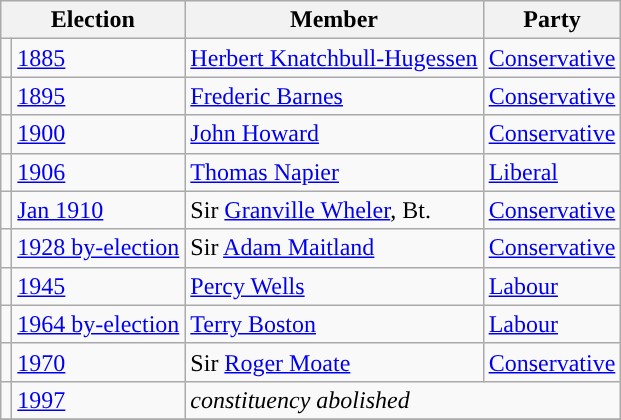<table class="wikitable">
<tr>
<th colspan="2">Election</th>
<th>Member</th>
<th>Party</th>
</tr>
<tr>
<td style="color:inherit;background-color: "></td>
<td><a href='#'>1885</a></td>
<td><a href='#'>Herbert Knatchbull-Hugessen</a></td>
<td><a href='#'>Conservative</a></td>
</tr>
<tr>
<td style="color:inherit;background-color: "></td>
<td><a href='#'>1895</a></td>
<td><a href='#'>Frederic Barnes</a></td>
<td><a href='#'>Conservative</a></td>
</tr>
<tr>
<td style="color:inherit;background-color: "></td>
<td><a href='#'>1900</a></td>
<td><a href='#'>John Howard</a></td>
<td><a href='#'>Conservative</a></td>
</tr>
<tr>
<td style="color:inherit;background-color: "></td>
<td><a href='#'>1906</a></td>
<td><a href='#'>Thomas Napier</a></td>
<td><a href='#'>Liberal</a></td>
</tr>
<tr>
<td style="color:inherit;background-color: "></td>
<td><a href='#'>Jan 1910</a></td>
<td>Sir <a href='#'>Granville Wheler</a>, Bt.</td>
<td><a href='#'>Conservative</a></td>
</tr>
<tr>
<td style="color:inherit;background-color: "></td>
<td><a href='#'>1928 by-election</a></td>
<td>Sir <a href='#'>Adam Maitland</a></td>
<td><a href='#'>Conservative</a></td>
</tr>
<tr>
<td style="color:inherit;background-color: "></td>
<td><a href='#'>1945</a></td>
<td><a href='#'>Percy Wells</a></td>
<td><a href='#'>Labour</a></td>
</tr>
<tr>
<td style="color:inherit;background-color: "></td>
<td><a href='#'>1964 by-election</a></td>
<td><a href='#'>Terry Boston</a></td>
<td><a href='#'>Labour</a></td>
</tr>
<tr>
<td style="color:inherit;background-color: "></td>
<td><a href='#'>1970</a></td>
<td>Sir <a href='#'>Roger Moate</a></td>
<td><a href='#'>Conservative</a></td>
</tr>
<tr>
<td></td>
<td><a href='#'>1997</a></td>
<td colspan="2"><em>constituency abolished</em></td>
</tr>
<tr>
</tr>
</table>
